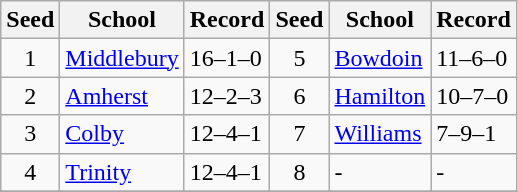<table class="wikitable">
<tr>
<th>Seed</th>
<th>School</th>
<th>Record</th>
<th>Seed</th>
<th>School</th>
<th>Record</th>
</tr>
<tr>
<td align=center>1</td>
<td><a href='#'>Middlebury</a></td>
<td>16–1–0</td>
<td align=center>5</td>
<td><a href='#'>Bowdoin</a></td>
<td>11–6–0</td>
</tr>
<tr>
<td align=center>2</td>
<td><a href='#'>Amherst</a></td>
<td>12–2–3</td>
<td align=center>6</td>
<td><a href='#'>Hamilton</a></td>
<td>10–7–0</td>
</tr>
<tr>
<td align=center>3</td>
<td><a href='#'>Colby</a></td>
<td>12–4–1</td>
<td align=center>7</td>
<td><a href='#'>Williams</a></td>
<td>7–9–1</td>
</tr>
<tr>
<td align=center>4</td>
<td><a href='#'>Trinity</a></td>
<td>12–4–1</td>
<td align=center>8</td>
<td>-</td>
<td>-</td>
</tr>
<tr>
</tr>
</table>
